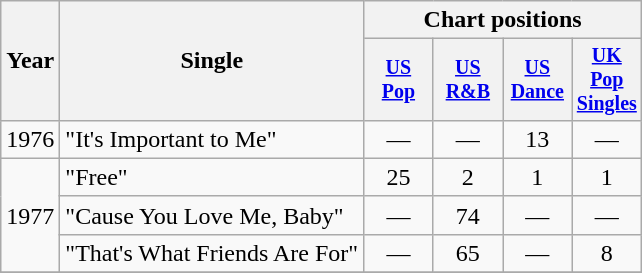<table class="wikitable" style="text-align:center;">
<tr>
<th rowspan="2">Year</th>
<th rowspan="2">Single</th>
<th colspan="4">Chart positions</th>
</tr>
<tr style="font-size:smaller;">
<th width="40"><a href='#'>US Pop</a></th>
<th width="40"><a href='#'>US<br>R&B</a></th>
<th width="40"><a href='#'>US<br>Dance</a></th>
<th width="40"><a href='#'>UK Pop Singles</a></th>
</tr>
<tr>
<td rowspan="1">1976</td>
<td align="left">"It's Important to Me"</td>
<td>—</td>
<td>—</td>
<td>13</td>
<td>—</td>
</tr>
<tr>
<td rowspan="3">1977</td>
<td align="left">"Free"</td>
<td>25</td>
<td>2</td>
<td>1</td>
<td>1</td>
</tr>
<tr>
<td align="left">"Cause You Love Me, Baby"</td>
<td>—</td>
<td>74</td>
<td>—</td>
<td>—</td>
</tr>
<tr>
<td align="left">"That's What Friends Are For"</td>
<td>—</td>
<td>65</td>
<td>—</td>
<td>8</td>
</tr>
<tr>
</tr>
</table>
